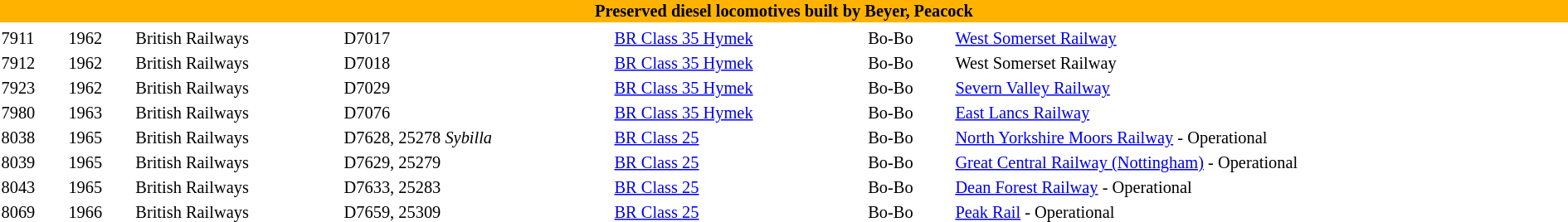<table class="toccolours floatright mw-collapsible mw-collapsed" style="width: 100%; font-size:85%;">
<tr>
<th bgcolor="#ffb300" colspan="9">Preserved diesel locomotives built by Beyer, Peacock</th>
</tr>
<tr ! BP No. !! Built !! Company built for !! Locomotive number(s) !! Class !! Wheel arrangement !! Preserved at>
</tr>
<tr -style="background:#E5E5FF">
<td>7911</td>
<td>1962</td>
<td>British Railways</td>
<td>D7017</td>
<td><a href='#'>BR Class 35 Hymek</a></td>
<td>Bo-Bo</td>
<td><a href='#'>West Somerset Railway</a></td>
</tr>
<tr>
<td>7912</td>
<td>1962</td>
<td>British Railways</td>
<td>D7018</td>
<td><a href='#'>BR Class 35 Hymek</a></td>
<td>Bo-Bo</td>
<td>West Somerset Railway</td>
</tr>
<tr -style="background:#E5E5FF">
<td>7923</td>
<td>1962</td>
<td>British Railways</td>
<td>D7029</td>
<td><a href='#'>BR Class 35 Hymek</a></td>
<td>Bo-Bo</td>
<td><a href='#'>Severn Valley Railway</a></td>
</tr>
<tr>
<td>7980</td>
<td>1963</td>
<td>British Railways</td>
<td>D7076</td>
<td><a href='#'>BR Class 35 Hymek</a></td>
<td>Bo-Bo</td>
<td><a href='#'>East Lancs Railway</a></td>
</tr>
<tr -style="background:#E5E5FF">
<td>8038</td>
<td>1965</td>
<td>British Railways</td>
<td>D7628, 25278 <em>Sybilla</em></td>
<td><a href='#'>BR Class 25</a></td>
<td>Bo-Bo</td>
<td><a href='#'>North Yorkshire Moors Railway</a> - Operational</td>
</tr>
<tr>
<td>8039</td>
<td>1965</td>
<td>British Railways</td>
<td>D7629, 25279</td>
<td><a href='#'>BR Class 25</a></td>
<td>Bo-Bo</td>
<td><a href='#'>Great Central Railway (Nottingham)</a> - Operational</td>
</tr>
<tr -style="background:#E5E5FF">
<td>8043</td>
<td>1965</td>
<td>British Railways</td>
<td>D7633, 25283</td>
<td><a href='#'>BR Class 25</a></td>
<td>Bo-Bo</td>
<td><a href='#'>Dean Forest Railway</a> - Operational</td>
</tr>
<tr>
<td>8069</td>
<td>1966</td>
<td>British Railways</td>
<td>D7659, 25309</td>
<td><a href='#'>BR Class 25</a></td>
<td>Bo-Bo</td>
<td><a href='#'>Peak Rail</a> - Operational</td>
</tr>
<tr -style="background:#E5E5FF">
</tr>
</table>
